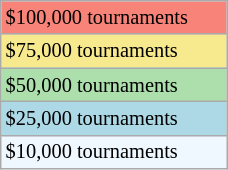<table class="wikitable" style="font-size:85%;" width=12%>
<tr bgcolor="#F88379">
<td>$100,000 tournaments</td>
</tr>
<tr bgcolor="#F7E98E">
<td>$75,000 tournaments</td>
</tr>
<tr bgcolor="#ADDFAD">
<td>$50,000 tournaments</td>
</tr>
<tr bgcolor="lightblue">
<td>$25,000 tournaments</td>
</tr>
<tr bgcolor="#f0f8ff">
<td>$10,000 tournaments</td>
</tr>
</table>
